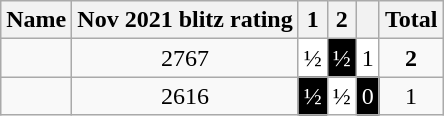<table class="wikitable">
<tr>
<th>Name</th>
<th>Nov 2021 blitz rating</th>
<th>1</th>
<th>2</th>
<th></th>
<th>Total</th>
</tr>
<tr align=center>
<td align=left><strong></strong></td>
<td>2767</td>
<td style="background:white; color:black">½</td>
<td style="background:black; color:white">½</td>
<td style="background:white; color:black">1</td>
<td><strong>2</strong></td>
</tr>
<tr align=center>
<td align=left></td>
<td>2616</td>
<td style="background:black; color:white">½</td>
<td style="background:white; color:black">½</td>
<td style="background:black; color:white">0</td>
<td>1</td>
</tr>
</table>
